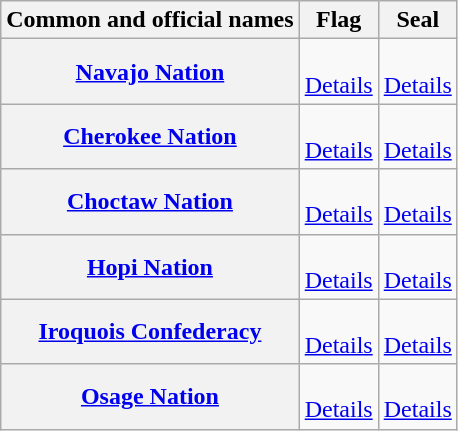<table class="wikitable sortable" style="text-align:center;">
<tr>
<th scope="col">Common and official names</th>
<th scope="col" class="unsortable">Flag</th>
<th scope="col" class="unsortable">Seal</th>
</tr>
<tr>
<th scope="row"><a href='#'>Navajo Nation</a></th>
<td><br><a href='#'>Details</a></td>
<td><br><a href='#'>Details</a></td>
</tr>
<tr>
<th scope="row"><a href='#'>Cherokee Nation</a></th>
<td><br><a href='#'>Details</a></td>
<td><br><a href='#'>Details</a></td>
</tr>
<tr>
<th scope="row"><a href='#'>Choctaw Nation</a></th>
<td><br><a href='#'>Details</a></td>
<td><br><a href='#'>Details</a></td>
</tr>
<tr>
<th scope="row"><a href='#'>Hopi Nation</a></th>
<td><br><a href='#'>Details</a></td>
<td><br><a href='#'>Details</a></td>
</tr>
<tr>
<th scope="row"><a href='#'>Iroquois Confederacy</a></th>
<td><br><a href='#'>Details</a></td>
<td><br><a href='#'>Details</a></td>
</tr>
<tr>
<th scope="row"><a href='#'>Osage Nation</a></th>
<td><br><a href='#'>Details</a></td>
<td><br><a href='#'>Details</a></td>
</tr>
</table>
